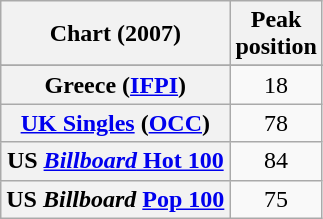<table class="wikitable sortable plainrowheaders" style="text-align:center;">
<tr>
<th>Chart (2007)</th>
<th>Peak<br>position</th>
</tr>
<tr>
</tr>
<tr>
</tr>
<tr>
</tr>
<tr>
<th scope="row">Greece (<a href='#'>IFPI</a>)</th>
<td style="text-align:center;">18</td>
</tr>
<tr>
<th scope="row"><a href='#'>UK Singles</a> (<a href='#'>OCC</a>)</th>
<td style="text-align:center;">78</td>
</tr>
<tr>
<th scope="row">US <a href='#'><em>Billboard</em> Hot 100</a></th>
<td style="text-align:center;">84</td>
</tr>
<tr>
<th scope="row">US <em>Billboard</em> <a href='#'>Pop 100</a></th>
<td style="text-align:center;">75</td>
</tr>
</table>
